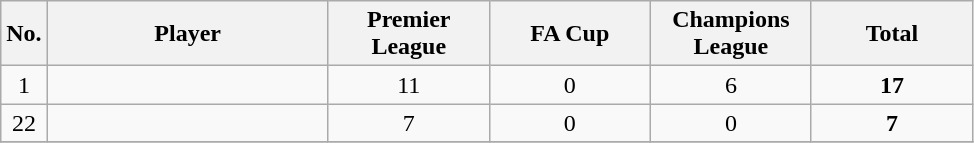<table class="wikitable sortable alternance" ; style="text-align:center; ">
<tr>
<th width=10>No.</th>
<th scope="col" style="width:180px;">Player</th>
<th width=100>Premier League</th>
<th width=100>FA Cup</th>
<th width=100>Champions League</th>
<th width=100>Total</th>
</tr>
<tr>
<td>1</td>
<td align=left> </td>
<td>11</td>
<td>0</td>
<td>6</td>
<td><strong>17</strong></td>
</tr>
<tr>
<td>22</td>
<td align=left> </td>
<td>7</td>
<td>0</td>
<td>0</td>
<td><strong>7</strong></td>
</tr>
<tr>
</tr>
</table>
